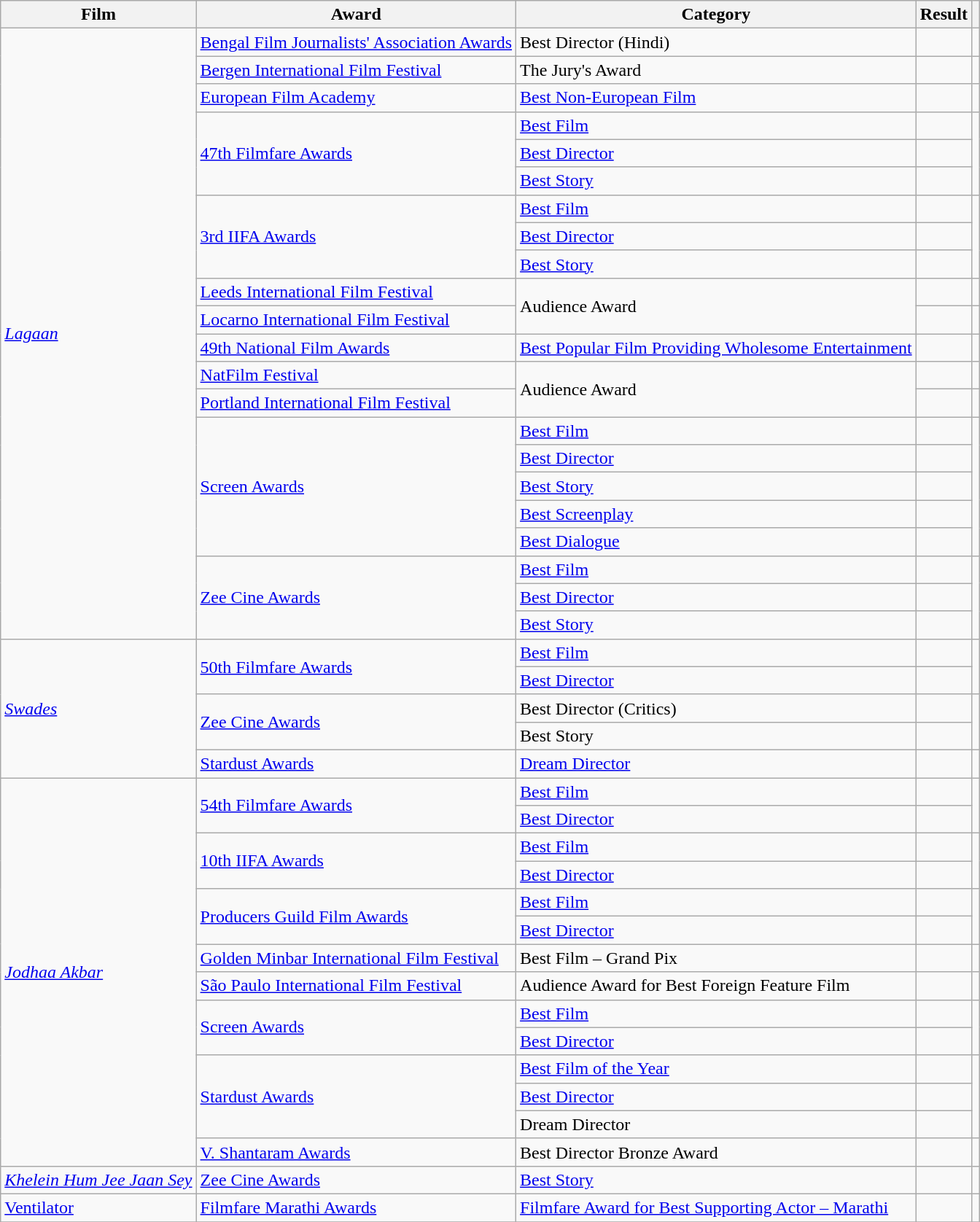<table class="wikitable sortable">
<tr>
<th>Film</th>
<th>Award</th>
<th>Category</th>
<th>Result</th>
<th></th>
</tr>
<tr>
<td rowspan=22><em><a href='#'>Lagaan</a></em></td>
<td><a href='#'>Bengal Film Journalists' Association Awards</a></td>
<td>Best Director (Hindi)</td>
<td></td>
<td></td>
</tr>
<tr>
<td><a href='#'>Bergen International Film Festival</a></td>
<td>The Jury's Award</td>
<td></td>
<td></td>
</tr>
<tr>
<td><a href='#'>European Film Academy</a></td>
<td><a href='#'>Best Non-European Film</a></td>
<td></td>
<td></td>
</tr>
<tr>
<td rowspan=3><a href='#'>47th Filmfare Awards</a></td>
<td><a href='#'>Best Film</a></td>
<td></td>
<td rowspan=3></td>
</tr>
<tr>
<td><a href='#'>Best Director</a></td>
<td></td>
</tr>
<tr>
<td><a href='#'>Best Story</a></td>
<td></td>
</tr>
<tr>
<td rowspan=3><a href='#'>3rd IIFA Awards</a></td>
<td><a href='#'>Best Film</a></td>
<td></td>
<td rowspan=3></td>
</tr>
<tr>
<td><a href='#'>Best Director</a></td>
<td></td>
</tr>
<tr>
<td><a href='#'>Best Story</a></td>
<td></td>
</tr>
<tr>
<td><a href='#'>Leeds International Film Festival</a></td>
<td rowspan="2">Audience Award</td>
<td></td>
<td></td>
</tr>
<tr>
<td><a href='#'>Locarno International Film Festival</a></td>
<td></td>
<td></td>
</tr>
<tr>
<td><a href='#'>49th National Film Awards</a></td>
<td><a href='#'>Best Popular Film Providing Wholesome Entertainment</a></td>
<td></td>
<td></td>
</tr>
<tr>
<td><a href='#'>NatFilm Festival</a></td>
<td rowspan="2">Audience Award</td>
<td></td>
<td></td>
</tr>
<tr>
<td><a href='#'>Portland International Film Festival</a></td>
<td></td>
<td></td>
</tr>
<tr>
<td rowspan=5><a href='#'>Screen Awards</a></td>
<td><a href='#'>Best Film</a></td>
<td></td>
<td rowspan=5></td>
</tr>
<tr>
<td><a href='#'>Best Director</a></td>
<td></td>
</tr>
<tr>
<td><a href='#'>Best Story</a></td>
<td></td>
</tr>
<tr>
<td><a href='#'>Best Screenplay</a></td>
<td></td>
</tr>
<tr>
<td><a href='#'>Best Dialogue</a></td>
<td></td>
</tr>
<tr>
<td rowspan=3><a href='#'>Zee Cine Awards</a></td>
<td><a href='#'>Best Film</a></td>
<td></td>
<td rowspan=3></td>
</tr>
<tr>
<td><a href='#'>Best Director</a></td>
<td></td>
</tr>
<tr>
<td><a href='#'>Best Story</a></td>
<td></td>
</tr>
<tr>
<td rowspan=5><em><a href='#'>Swades</a></em></td>
<td rowspan=2><a href='#'>50th Filmfare Awards</a></td>
<td><a href='#'>Best Film</a></td>
<td></td>
<td rowspan=2></td>
</tr>
<tr>
<td><a href='#'>Best Director</a></td>
<td></td>
</tr>
<tr>
<td rowspan=2><a href='#'>Zee Cine Awards</a></td>
<td>Best Director (Critics)</td>
<td></td>
<td rowspan=2></td>
</tr>
<tr>
<td>Best Story</td>
<td></td>
</tr>
<tr>
<td><a href='#'>Stardust Awards</a></td>
<td><a href='#'>Dream Director</a></td>
<td></td>
<td></td>
</tr>
<tr>
<td rowspan=14><em><a href='#'>Jodhaa Akbar</a></em></td>
<td rowspan=2><a href='#'>54th Filmfare Awards</a></td>
<td><a href='#'>Best Film</a></td>
<td></td>
<td rowspan=2></td>
</tr>
<tr>
<td><a href='#'>Best Director</a></td>
<td></td>
</tr>
<tr>
<td rowspan=2><a href='#'>10th IIFA Awards</a></td>
<td><a href='#'>Best Film</a></td>
<td></td>
<td rowspan=2></td>
</tr>
<tr>
<td><a href='#'>Best Director</a></td>
<td></td>
</tr>
<tr>
<td rowspan=2><a href='#'>Producers Guild Film Awards</a></td>
<td><a href='#'>Best Film</a></td>
<td></td>
<td rowspan=2></td>
</tr>
<tr>
<td><a href='#'>Best Director</a></td>
<td></td>
</tr>
<tr>
<td><a href='#'>Golden Minbar International Film Festival</a></td>
<td>Best Film – Grand Pix</td>
<td></td>
<td></td>
</tr>
<tr>
<td><a href='#'>São Paulo International Film Festival</a></td>
<td>Audience Award for Best Foreign Feature Film</td>
<td></td>
<td></td>
</tr>
<tr>
<td rowspan=2><a href='#'>Screen Awards</a></td>
<td><a href='#'>Best Film</a></td>
<td></td>
<td rowspan=2></td>
</tr>
<tr>
<td><a href='#'>Best Director</a></td>
<td></td>
</tr>
<tr>
<td rowspan=3><a href='#'>Stardust Awards</a></td>
<td><a href='#'>Best Film of the Year</a></td>
<td></td>
<td rowspan=3></td>
</tr>
<tr>
<td><a href='#'>Best Director</a></td>
<td></td>
</tr>
<tr>
<td>Dream Director</td>
<td></td>
</tr>
<tr>
<td><a href='#'>V. Shantaram Awards</a></td>
<td>Best Director Bronze Award</td>
<td></td>
<td></td>
</tr>
<tr>
<td><em><a href='#'>Khelein Hum Jee Jaan Sey</a></em></td>
<td><a href='#'>Zee Cine Awards</a></td>
<td><a href='#'>Best Story</a></td>
<td></td>
<td></td>
</tr>
<tr>
<td><a href='#'>Ventilator</a></td>
<td><a href='#'>Filmfare Marathi Awards</a></td>
<td><a href='#'>Filmfare Award for Best Supporting Actor – Marathi</a></td>
<td></td>
<td></td>
</tr>
<tr>
</tr>
</table>
